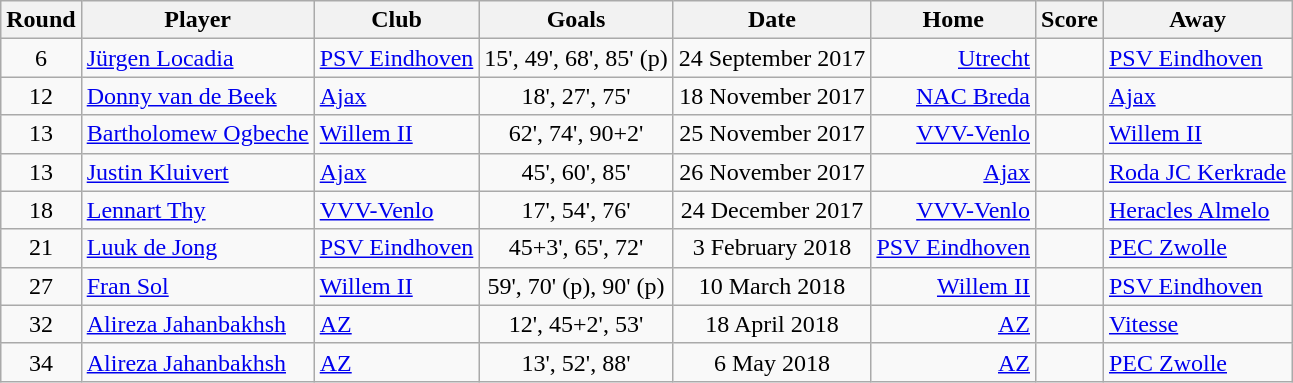<table class="wikitable" style="text-align:center">
<tr>
<th>Round</th>
<th>Player</th>
<th>Club</th>
<th>Goals</th>
<th>Date</th>
<th>Home</th>
<th>Score</th>
<th>Away</th>
</tr>
<tr>
<td>6</td>
<td style="text-align:left"> <a href='#'>Jürgen Locadia</a></td>
<td style="text-align:left"><a href='#'>PSV Eindhoven</a></td>
<td>15', 49', 68', 85' (p)</td>
<td>24 September 2017</td>
<td style="text-align:right"><a href='#'>Utrecht</a></td>
<td> </td>
<td style="text-align:left"><a href='#'>PSV Eindhoven</a></td>
</tr>
<tr>
<td>12</td>
<td style="text-align:left"> <a href='#'>Donny van de Beek</a></td>
<td style="text-align:left"><a href='#'>Ajax</a></td>
<td>18', 27', 75'</td>
<td>18 November 2017</td>
<td style="text-align:right"><a href='#'>NAC Breda</a></td>
<td> </td>
<td style="text-align:left"><a href='#'>Ajax</a></td>
</tr>
<tr>
<td>13</td>
<td style="text-align:left"> <a href='#'>Bartholomew Ogbeche</a></td>
<td style="text-align:left"><a href='#'>Willem II</a></td>
<td>62', 74', 90+2'</td>
<td>25 November 2017</td>
<td style="text-align:right"><a href='#'>VVV-Venlo</a></td>
<td> </td>
<td style="text-align:left"><a href='#'>Willem II</a></td>
</tr>
<tr>
<td>13</td>
<td style="text-align:left"> <a href='#'>Justin Kluivert</a></td>
<td style="text-align:left"><a href='#'>Ajax</a></td>
<td>45', 60', 85'</td>
<td>26 November 2017</td>
<td style="text-align:right"><a href='#'>Ajax</a></td>
<td> </td>
<td style="text-align:left"><a href='#'>Roda JC Kerkrade</a></td>
</tr>
<tr>
<td>18</td>
<td style="text-align:left"> <a href='#'>Lennart Thy</a></td>
<td style="text-align:left"><a href='#'>VVV-Venlo</a></td>
<td>17', 54', 76'</td>
<td>24 December 2017</td>
<td style="text-align:right"><a href='#'>VVV-Venlo</a></td>
<td> </td>
<td style="text-align:left"><a href='#'>Heracles Almelo</a></td>
</tr>
<tr>
<td>21</td>
<td style="text-align:left"> <a href='#'>Luuk de Jong</a></td>
<td style="text-align:left"><a href='#'>PSV Eindhoven</a></td>
<td>45+3', 65', 72'</td>
<td>3 February 2018</td>
<td style="text-align:right"><a href='#'>PSV Eindhoven</a></td>
<td> </td>
<td style="text-align:left"><a href='#'>PEC Zwolle</a></td>
</tr>
<tr>
<td>27</td>
<td style="text-align:left"> <a href='#'>Fran Sol</a></td>
<td style="text-align:left"><a href='#'>Willem II</a></td>
<td>59', 70' (p), 90' (p)</td>
<td>10 March 2018</td>
<td style="text-align:right"><a href='#'>Willem II</a></td>
<td> </td>
<td style="text-align:left"><a href='#'>PSV Eindhoven</a></td>
</tr>
<tr>
<td>32</td>
<td style="text-align:left"> <a href='#'>Alireza Jahanbakhsh</a></td>
<td style="text-align:left"><a href='#'>AZ</a></td>
<td>12', 45+2', 53'</td>
<td>18 April 2018</td>
<td style="text-align:right"><a href='#'>AZ</a></td>
<td> </td>
<td style="text-align:left"><a href='#'>Vitesse</a></td>
</tr>
<tr>
<td>34</td>
<td style="text-align:left"> <a href='#'>Alireza Jahanbakhsh</a></td>
<td style="text-align:left"><a href='#'>AZ</a></td>
<td>13', 52', 88'</td>
<td>6 May 2018</td>
<td style="text-align:right"><a href='#'>AZ</a></td>
<td> </td>
<td style="text-align:left"><a href='#'>PEC Zwolle</a></td>
</tr>
</table>
